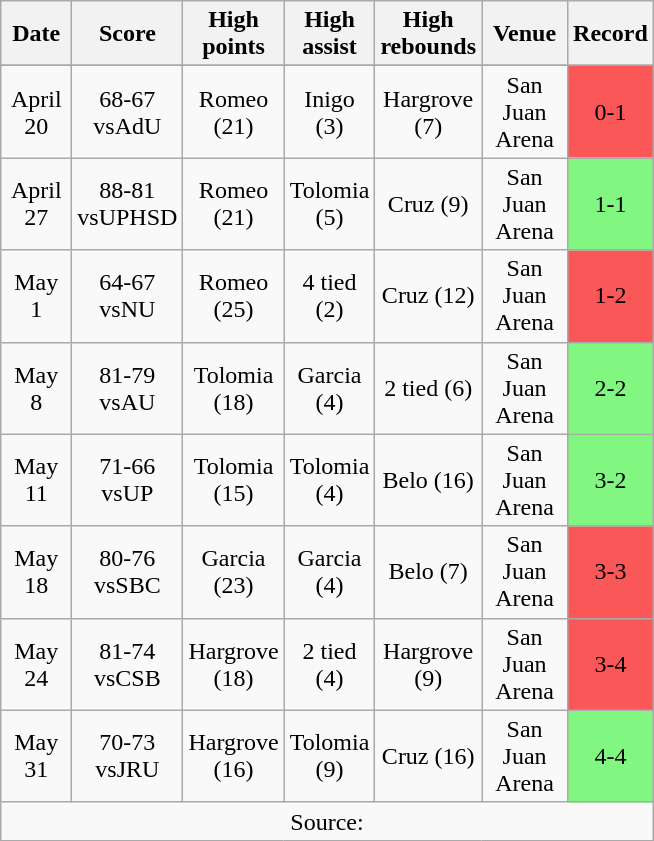<table class="wikitable"  style="font-size: 100%; text-align:center">
<tr>
<th width=40>Date</th>
<th width=40>Score</th>
<th width=40>High points</th>
<th width=40>High assist</th>
<th width=40>High rebounds</th>
<th width=50>Venue</th>
<th width=15>Record</th>
</tr>
<tr>
</tr>
<tr>
<td>April 20</td>
<td>68-67 vsAdU</td>
<td>Romeo (21)</td>
<td>Inigo (3)</td>
<td>Hargrove (7)</td>
<td>San Juan Arena</td>
<td bgcolor="#fa5858">0-1</td>
</tr>
<tr>
<td>April 27</td>
<td>88-81 vsUPHSD</td>
<td>Romeo (21)</td>
<td>Tolomia (5)</td>
<td>Cruz (9)</td>
<td>San Juan Arena</td>
<td bgcolor="#81f781">1-1</td>
</tr>
<tr>
<td>May 1</td>
<td>64-67 vsNU</td>
<td>Romeo (25)</td>
<td>4 tied (2)</td>
<td>Cruz (12)</td>
<td>San Juan Arena</td>
<td bgcolor="#fa5858">1-2</td>
</tr>
<tr>
<td>May 8</td>
<td>81-79 vsAU</td>
<td>Tolomia (18)</td>
<td>Garcia (4)</td>
<td>2 tied (6)</td>
<td>San Juan Arena</td>
<td bgcolor="#81f781">2-2</td>
</tr>
<tr>
<td>May 11</td>
<td>71-66 vsUP</td>
<td>Tolomia (15)</td>
<td>Tolomia (4)</td>
<td>Belo (16)</td>
<td>San Juan Arena</td>
<td bgcolor="#81f781">3-2</td>
</tr>
<tr>
<td>May 18</td>
<td>80-76 vsSBC</td>
<td>Garcia (23)</td>
<td>Garcia (4)</td>
<td>Belo (7)</td>
<td>San Juan Arena</td>
<td bgcolor="#fa5858">3-3</td>
</tr>
<tr>
<td>May 24</td>
<td>81-74 vsCSB</td>
<td>Hargrove (18)</td>
<td>2 tied (4)</td>
<td>Hargrove (9)</td>
<td>San Juan Arena</td>
<td bgcolor="#fa5858">3-4</td>
</tr>
<tr>
<td>May 31</td>
<td>70-73 vsJRU</td>
<td>Hargrove (16)</td>
<td>Tolomia (9)</td>
<td>Cruz (16)</td>
<td>San Juan Arena</td>
<td bgcolor="#81f781">4-4</td>
</tr>
<tr>
<td colspan="7" align="center">Source:</td>
</tr>
</table>
